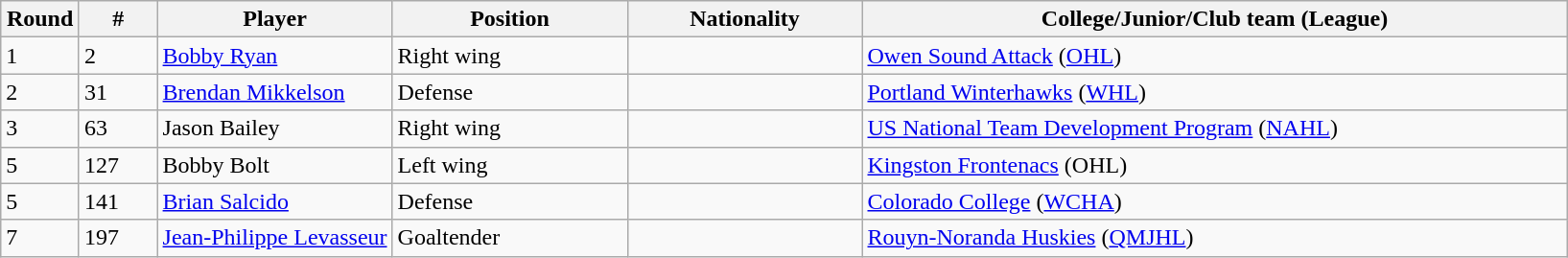<table class="wikitable">
<tr>
<th bgcolor="#DDDDFF" width="5%">Round</th>
<th bgcolor="#DDDDFF" width="5%">#</th>
<th bgcolor="#DDDDFF" width="15%">Player</th>
<th bgcolor="#DDDDFF" width="15%">Position</th>
<th bgcolor="#DDDDFF" width="15%">Nationality</th>
<th bgcolor="#DDDDFF" width="100%">College/Junior/Club team (League)</th>
</tr>
<tr>
<td>1</td>
<td>2</td>
<td><a href='#'>Bobby Ryan</a></td>
<td>Right wing</td>
<td></td>
<td><a href='#'>Owen Sound Attack</a> (<a href='#'>OHL</a>)</td>
</tr>
<tr>
<td>2</td>
<td>31</td>
<td><a href='#'>Brendan Mikkelson</a></td>
<td>Defense</td>
<td></td>
<td><a href='#'>Portland Winterhawks</a> (<a href='#'>WHL</a>)</td>
</tr>
<tr>
<td>3</td>
<td>63</td>
<td>Jason Bailey</td>
<td>Right wing</td>
<td></td>
<td><a href='#'>US National Team Development Program</a> (<a href='#'>NAHL</a>)</td>
</tr>
<tr>
<td>5</td>
<td>127</td>
<td>Bobby Bolt</td>
<td>Left wing</td>
<td></td>
<td><a href='#'>Kingston Frontenacs</a> (OHL)</td>
</tr>
<tr>
<td>5</td>
<td>141</td>
<td><a href='#'>Brian Salcido</a></td>
<td>Defense</td>
<td></td>
<td><a href='#'>Colorado College</a> (<a href='#'>WCHA</a>)</td>
</tr>
<tr>
<td>7</td>
<td>197</td>
<td><a href='#'>Jean-Philippe Levasseur</a></td>
<td>Goaltender</td>
<td></td>
<td><a href='#'>Rouyn-Noranda Huskies</a> (<a href='#'>QMJHL</a>)</td>
</tr>
</table>
